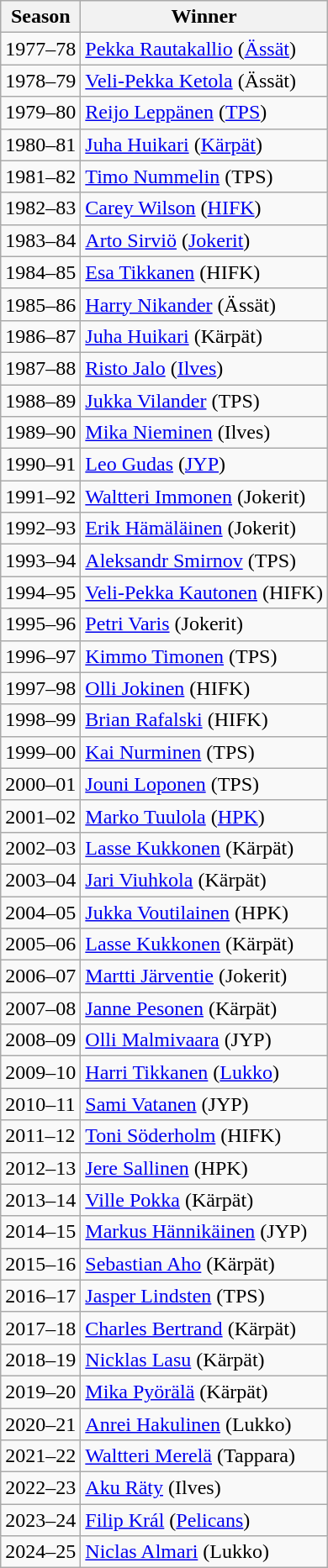<table class="wikitable sortable">
<tr>
<th>Season</th>
<th>Winner</th>
</tr>
<tr>
<td>1977–78</td>
<td><a href='#'>Pekka Rautakallio</a> (<a href='#'>Ässät</a>)</td>
</tr>
<tr>
<td>1978–79</td>
<td><a href='#'>Veli-Pekka Ketola</a> (Ässät)</td>
</tr>
<tr>
<td>1979–80</td>
<td><a href='#'>Reijo Leppänen</a> (<a href='#'>TPS</a>)</td>
</tr>
<tr>
<td>1980–81</td>
<td><a href='#'>Juha Huikari</a> (<a href='#'>Kärpät</a>)</td>
</tr>
<tr>
<td>1981–82</td>
<td><a href='#'>Timo Nummelin</a> (TPS)</td>
</tr>
<tr>
<td>1982–83</td>
<td><a href='#'>Carey Wilson</a> (<a href='#'>HIFK</a>)</td>
</tr>
<tr>
<td>1983–84</td>
<td><a href='#'>Arto Sirviö</a> (<a href='#'>Jokerit</a>)</td>
</tr>
<tr>
<td>1984–85</td>
<td><a href='#'>Esa Tikkanen</a> (HIFK)</td>
</tr>
<tr>
<td>1985–86</td>
<td><a href='#'>Harry Nikander</a> (Ässät)</td>
</tr>
<tr>
<td>1986–87</td>
<td><a href='#'>Juha Huikari</a> (Kärpät)</td>
</tr>
<tr>
<td>1987–88</td>
<td><a href='#'>Risto Jalo</a> (<a href='#'>Ilves</a>)</td>
</tr>
<tr>
<td>1988–89</td>
<td><a href='#'>Jukka Vilander</a> (TPS)</td>
</tr>
<tr>
<td>1989–90</td>
<td><a href='#'>Mika Nieminen</a> (Ilves)</td>
</tr>
<tr>
<td>1990–91</td>
<td><a href='#'>Leo Gudas</a> (<a href='#'>JYP</a>)</td>
</tr>
<tr>
<td>1991–92</td>
<td><a href='#'>Waltteri Immonen</a> (Jokerit)</td>
</tr>
<tr>
<td>1992–93</td>
<td><a href='#'>Erik Hämäläinen</a> (Jokerit)</td>
</tr>
<tr>
<td>1993–94</td>
<td><a href='#'>Aleksandr Smirnov</a> (TPS)</td>
</tr>
<tr>
<td>1994–95</td>
<td><a href='#'>Veli-Pekka Kautonen</a> (HIFK)</td>
</tr>
<tr>
<td>1995–96</td>
<td><a href='#'>Petri Varis</a> (Jokerit)</td>
</tr>
<tr>
<td>1996–97</td>
<td><a href='#'>Kimmo Timonen</a> (TPS)</td>
</tr>
<tr>
<td>1997–98</td>
<td><a href='#'>Olli Jokinen</a> (HIFK)</td>
</tr>
<tr>
<td>1998–99</td>
<td><a href='#'>Brian Rafalski</a> (HIFK)</td>
</tr>
<tr>
<td>1999–00</td>
<td><a href='#'>Kai Nurminen</a> (TPS)</td>
</tr>
<tr>
<td>2000–01</td>
<td><a href='#'>Jouni Loponen</a> (TPS)</td>
</tr>
<tr>
<td>2001–02</td>
<td><a href='#'>Marko Tuulola</a> (<a href='#'>HPK</a>)</td>
</tr>
<tr>
<td>2002–03</td>
<td><a href='#'>Lasse Kukkonen</a> (Kärpät)</td>
</tr>
<tr>
<td>2003–04</td>
<td><a href='#'>Jari Viuhkola</a> (Kärpät)</td>
</tr>
<tr>
<td>2004–05</td>
<td><a href='#'>Jukka Voutilainen</a> (HPK)</td>
</tr>
<tr>
<td>2005–06</td>
<td><a href='#'>Lasse Kukkonen</a> (Kärpät)</td>
</tr>
<tr>
<td>2006–07</td>
<td><a href='#'>Martti Järventie</a> (Jokerit)</td>
</tr>
<tr>
<td>2007–08</td>
<td><a href='#'>Janne Pesonen</a> (Kärpät)</td>
</tr>
<tr>
<td>2008–09</td>
<td><a href='#'>Olli Malmivaara</a> (JYP)</td>
</tr>
<tr>
<td>2009–10</td>
<td><a href='#'>Harri Tikkanen</a> (<a href='#'>Lukko</a>)</td>
</tr>
<tr>
<td>2010–11</td>
<td><a href='#'>Sami Vatanen</a> (JYP)</td>
</tr>
<tr>
<td>2011–12</td>
<td><a href='#'>Toni Söderholm</a> (HIFK)</td>
</tr>
<tr>
<td>2012–13</td>
<td><a href='#'>Jere Sallinen</a> (HPK)</td>
</tr>
<tr>
<td>2013–14</td>
<td><a href='#'>Ville Pokka</a> (Kärpät)</td>
</tr>
<tr>
<td>2014–15</td>
<td><a href='#'>Markus Hännikäinen</a> (JYP)</td>
</tr>
<tr>
<td>2015–16</td>
<td><a href='#'>Sebastian Aho</a> (Kärpät)</td>
</tr>
<tr>
<td>2016–17</td>
<td><a href='#'>Jasper Lindsten</a> (TPS)</td>
</tr>
<tr>
<td>2017–18</td>
<td><a href='#'>Charles Bertrand</a> (Kärpät)</td>
</tr>
<tr>
<td>2018–19</td>
<td><a href='#'>Nicklas Lasu</a> (Kärpät)</td>
</tr>
<tr>
<td>2019–20</td>
<td><a href='#'>Mika Pyörälä</a> (Kärpät)</td>
</tr>
<tr>
<td>2020–21</td>
<td><a href='#'>Anrei Hakulinen</a> (Lukko)</td>
</tr>
<tr>
<td>2021–22</td>
<td><a href='#'>Waltteri Merelä</a> (Tappara)</td>
</tr>
<tr>
<td>2022–23</td>
<td><a href='#'>Aku Räty</a> (Ilves)</td>
</tr>
<tr>
<td>2023–24</td>
<td><a href='#'>Filip Král</a> (<a href='#'>Pelicans</a>)</td>
</tr>
<tr>
<td>2024–25</td>
<td><a href='#'>Niclas Almari</a> (Lukko)</td>
</tr>
</table>
